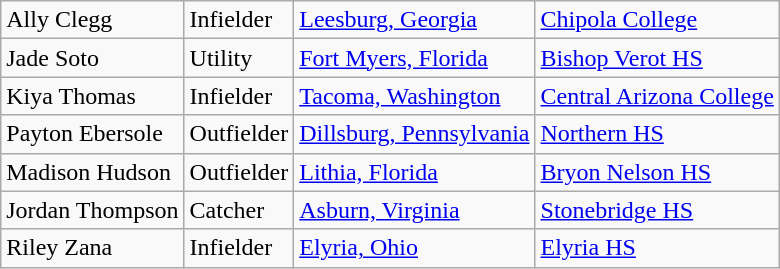<table class="wikitable">
<tr>
<td>Ally Clegg</td>
<td>Infielder</td>
<td><a href='#'>Leesburg, Georgia</a></td>
<td><a href='#'>Chipola College</a></td>
</tr>
<tr>
<td>Jade Soto</td>
<td>Utility</td>
<td><a href='#'>Fort Myers, Florida</a></td>
<td><a href='#'>Bishop Verot HS</a></td>
</tr>
<tr>
<td>Kiya Thomas</td>
<td>Infielder</td>
<td><a href='#'>Tacoma, Washington</a></td>
<td><a href='#'>Central Arizona College</a></td>
</tr>
<tr>
<td>Payton Ebersole</td>
<td>Outfielder</td>
<td><a href='#'>Dillsburg, Pennsylvania</a></td>
<td><a href='#'>Northern HS</a></td>
</tr>
<tr>
<td>Madison Hudson</td>
<td>Outfielder</td>
<td><a href='#'>Lithia, Florida</a></td>
<td><a href='#'>Bryon Nelson HS</a></td>
</tr>
<tr>
<td>Jordan Thompson</td>
<td>Catcher</td>
<td><a href='#'>Asburn, Virginia</a></td>
<td><a href='#'>Stonebridge HS</a></td>
</tr>
<tr>
<td>Riley Zana</td>
<td>Infielder</td>
<td><a href='#'>Elyria, Ohio</a></td>
<td><a href='#'>Elyria HS</a></td>
</tr>
</table>
